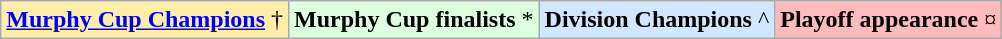<table class="wikitable">
<tr>
<td bgcolor="#ffeeaa"><strong><a href='#'>Murphy Cup Champions</a></strong> †</td>
<td bgcolor="#ddffdd"><strong>Murphy Cup finalists</strong> *</td>
<td bgcolor="#d0e7ff"><strong>Division Champions</strong> ^</td>
<td bgcolor="#ffbbbb"><strong>Playoff appearance</strong> ¤</td>
</tr>
</table>
